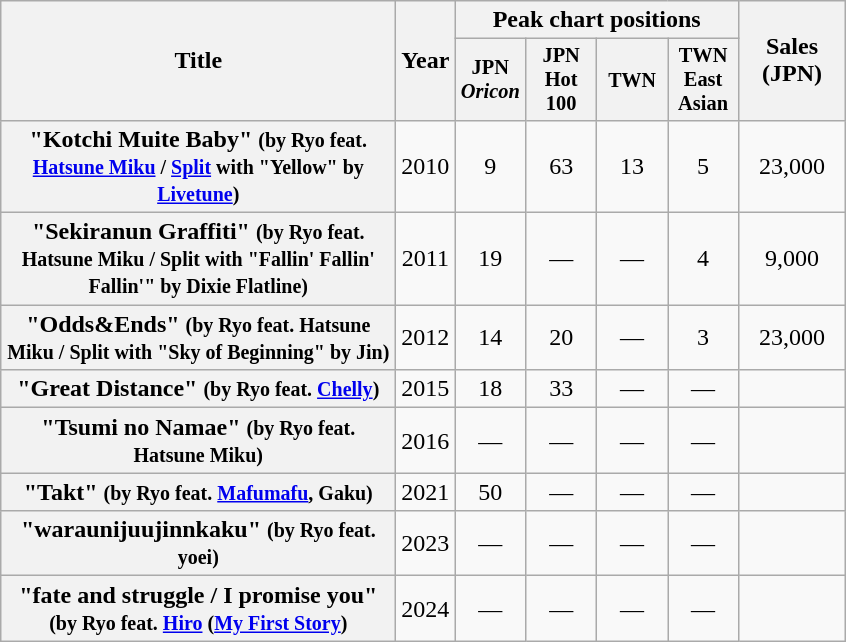<table class="wikitable plainrowheaders" style="text-align:center;">
<tr>
<th scope="col" rowspan="2" style="width:16em;">Title</th>
<th scope="col" rowspan="2" style="width:2em;">Year</th>
<th scope="col" colspan="4">Peak chart positions</th>
<th scope="col" rowspan="2" style="width:4em;">Sales (JPN)</th>
</tr>
<tr>
<th style="width:3em;font-size:85%">JPN <em>Oricon</em><br></th>
<th style="width:3em;font-size:85%">JPN Hot 100<br></th>
<th style="width:2.5em;"><small>TWN</small><br></th>
<th style="width:3em;font-size:85%">TWN East Asian<br></th>
</tr>
<tr>
<th scope="row">"Kotchi Muite Baby" <small>(by Ryo feat. <a href='#'>Hatsune Miku</a> / <a href='#'>Split</a> with "Yellow" by <a href='#'>Livetune</a>)</small></th>
<td>2010</td>
<td>9</td>
<td>63</td>
<td>13</td>
<td>5</td>
<td>23,000</td>
</tr>
<tr>
<th scope="row">"Sekiranun Graffiti" <small>(by Ryo feat. Hatsune Miku / Split with "Fallin' Fallin' Fallin'" by Dixie Flatline)</small></th>
<td>2011</td>
<td>19</td>
<td>—</td>
<td>—</td>
<td>4</td>
<td>9,000</td>
</tr>
<tr>
<th scope="row">"Odds&Ends" <small>(by Ryo feat. Hatsune Miku / Split with "Sky of Beginning" by Jin)</small></th>
<td>2012</td>
<td>14</td>
<td>20</td>
<td>—</td>
<td>3</td>
<td>23,000</td>
</tr>
<tr>
<th scope="row">"Great Distance" <small>(by Ryo feat. <a href='#'>Chelly</a>)</small></th>
<td>2015</td>
<td>18</td>
<td>33</td>
<td>—</td>
<td>—</td>
<td></td>
</tr>
<tr>
<th scope="row">"Tsumi no Namae" <small>(by Ryo feat. Hatsune Miku)</small></th>
<td>2016</td>
<td>—</td>
<td>—</td>
<td>—</td>
<td>—</td>
<td></td>
</tr>
<tr>
<th scope="row">"Takt" <small>(by Ryo feat. <a href='#'>Mafumafu</a>, Gaku)</small></th>
<td>2021</td>
<td>50</td>
<td>—</td>
<td>—</td>
<td>—</td>
<td></td>
</tr>
<tr>
<th scope="row">"waraunijuujinnkaku" <small>(by Ryo feat. yoei)</small></th>
<td>2023</td>
<td>—</td>
<td>—</td>
<td>—</td>
<td>—</td>
<td></td>
</tr>
<tr>
<th scope="row">"fate and struggle / I promise you" <small>(by Ryo feat. <a href='#'>Hiro</a> (<a href='#'>My First Story</a>)</small></th>
<td>2024</td>
<td>—</td>
<td>—</td>
<td>—</td>
<td>—</td>
<td></td>
</tr>
</table>
